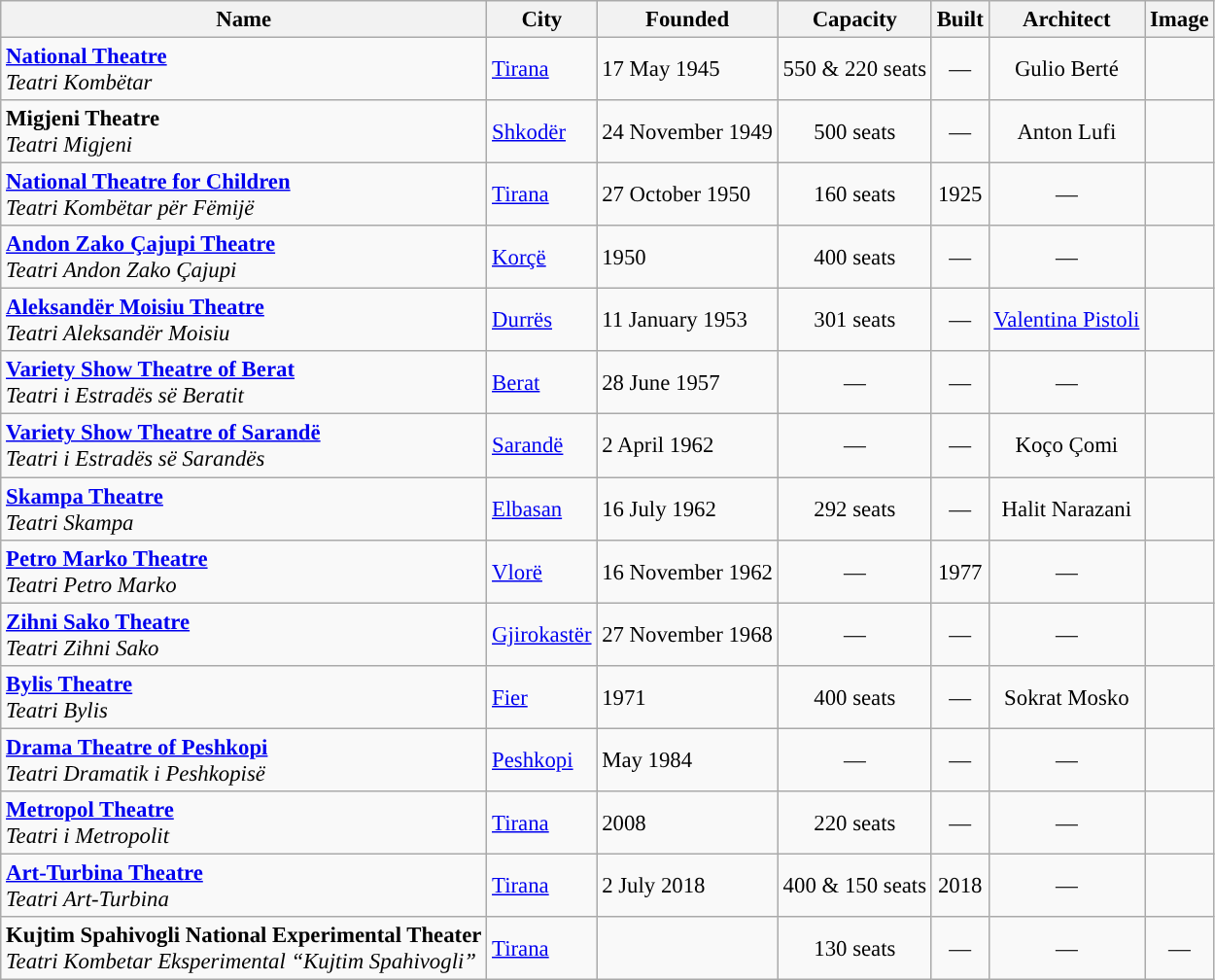<table class="wikitable sortable" style="font-size:95%;">
<tr>
<th>Name</th>
<th>City</th>
<th>Founded</th>
<th>Capacity</th>
<th>Built</th>
<th>Architect</th>
<th>Image</th>
</tr>
<tr>
<td><strong><a href='#'>National Theatre</a></strong><br><em>Teatri Kombëtar</em></td>
<td><a href='#'>Tirana</a></td>
<td>17 May 1945</td>
<td align="center">550 & 220 seats</td>
<td align="center">—</td>
<td align="center">Gulio Berté</td>
<td align="center"></td>
</tr>
<tr>
<td><strong>Migjeni Theatre</strong><br><em>Teatri Migjeni</em></td>
<td><a href='#'>Shkodër</a></td>
<td>24 November 1949</td>
<td align="center">500 seats</td>
<td align="center">—</td>
<td align="center">Anton Lufi</td>
<td align="center"></td>
</tr>
<tr>
<td><strong><a href='#'>National Theatre for Children</a></strong><br><em>Teatri Kombëtar për Fëmijë</em></td>
<td><a href='#'>Tirana</a></td>
<td>27 October 1950</td>
<td align="center">160 seats</td>
<td align="center">1925</td>
<td align="center">—</td>
<td align="center"></td>
</tr>
<tr>
<td><strong><a href='#'>Andon Zako Çajupi Theatre</a></strong><br><em>Teatri Andon Zako Çajupi</em></td>
<td><a href='#'>Korçë</a></td>
<td>1950</td>
<td align="center">400 seats</td>
<td align="center">—</td>
<td align="center">—</td>
<td align="center"></td>
</tr>
<tr>
<td><strong><a href='#'>Aleksandër Moisiu Theatre</a></strong><br><em>Teatri Aleksandër Moisiu</em></td>
<td><a href='#'>Durrës</a></td>
<td>11 January 1953</td>
<td align="center">301 seats</td>
<td align="center">—</td>
<td align="center"><a href='#'>Valentina Pistoli</a></td>
<td align="center"></td>
</tr>
<tr>
<td><strong><a href='#'>Variety Show Theatre of Berat</a></strong><br><em>Teatri i Estradës së Beratit</em></td>
<td><a href='#'>Berat</a></td>
<td>28 June 1957</td>
<td align="center">—</td>
<td align="center">—</td>
<td align="center">—</td>
<td align="center"></td>
</tr>
<tr>
<td><strong><a href='#'>Variety Show Theatre of Sarandë</a></strong><br><em>Teatri i Estradës së Sarandës</em></td>
<td><a href='#'>Sarandë</a></td>
<td>2 April 1962</td>
<td align="center">—</td>
<td align="center">—</td>
<td align="center">Koço Çomi</td>
<td align="center"></td>
</tr>
<tr>
<td><strong><a href='#'>Skampa Theatre</a></strong><br><em>Teatri Skampa</em></td>
<td><a href='#'>Elbasan</a></td>
<td>16 July 1962</td>
<td align="center">292 seats</td>
<td align="center">—</td>
<td align="center">Halit Narazani</td>
<td align="center"></td>
</tr>
<tr>
<td><strong><a href='#'>Petro Marko Theatre</a></strong><br><em>Teatri Petro Marko</em></td>
<td><a href='#'>Vlorë</a></td>
<td>16 November 1962</td>
<td align="center">—</td>
<td align="center">1977</td>
<td align="center">—</td>
<td align="center"></td>
</tr>
<tr>
<td><strong><a href='#'>Zihni Sako Theatre</a></strong><br><em>Teatri Zihni Sako</em></td>
<td><a href='#'>Gjirokastër</a></td>
<td>27 November 1968</td>
<td align="center">—</td>
<td align="center">—</td>
<td align="center">—</td>
<td align="center"></td>
</tr>
<tr>
<td><strong><a href='#'>Bylis Theatre</a></strong><br><em>Teatri Bylis</em></td>
<td><a href='#'>Fier</a></td>
<td>1971</td>
<td align="center">400 seats</td>
<td align="center">—</td>
<td align="center">Sokrat Mosko</td>
<td align="center"></td>
</tr>
<tr>
<td><strong><a href='#'>Drama Theatre of Peshkopi</a></strong><br><em>Teatri Dramatik i Peshkopisë</em></td>
<td><a href='#'>Peshkopi</a></td>
<td>May 1984</td>
<td align="center">—</td>
<td align="center">—</td>
<td align="center">—</td>
<td align="center"></td>
</tr>
<tr>
<td><strong><a href='#'>Metropol Theatre</a></strong><br><em>Teatri i Metropolit</em></td>
<td><a href='#'>Tirana</a></td>
<td>2008</td>
<td align="center">220 seats</td>
<td align="center">—</td>
<td align="center">—</td>
<td align="center"></td>
</tr>
<tr>
<td><strong><a href='#'>Art-Turbina Theatre</a></strong><br><em>Teatri Art-Turbina</em></td>
<td><a href='#'>Tirana</a></td>
<td>2 July 2018</td>
<td align="center">400 & 150 seats</td>
<td align="center">2018</td>
<td align="center">—</td>
<td align="center"></td>
</tr>
<tr>
<td><strong>Kujtim Spahivogli National Experimental Theater</strong><br><em>Teatri Kombetar Eksperimental “Kujtim Spahivogli”</em></td>
<td><a href='#'>Tirana</a></td>
<td></td>
<td align="center">130 seats</td>
<td align="center">—</td>
<td align="center">—</td>
<td align="center">—</td>
</tr>
</table>
